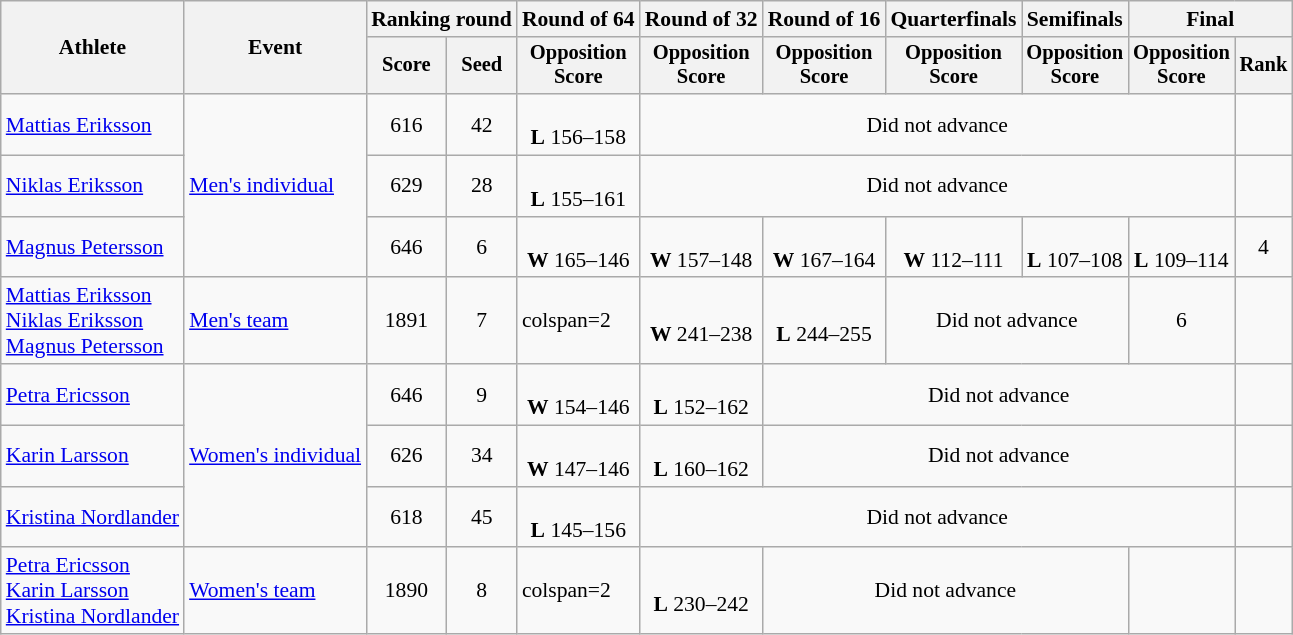<table class="wikitable" style="font-size:90%">
<tr>
<th rowspan="2">Athlete</th>
<th rowspan="2">Event</th>
<th colspan="2">Ranking round</th>
<th>Round of 64</th>
<th>Round of 32</th>
<th>Round of 16</th>
<th>Quarterfinals</th>
<th>Semifinals</th>
<th colspan="2">Final</th>
</tr>
<tr style="font-size:95%">
<th>Score</th>
<th>Seed</th>
<th>Opposition<br>Score</th>
<th>Opposition<br>Score</th>
<th>Opposition<br>Score</th>
<th>Opposition<br>Score</th>
<th>Opposition<br>Score</th>
<th>Opposition<br>Score</th>
<th>Rank</th>
</tr>
<tr>
<td><a href='#'>Mattias Eriksson</a></td>
<td rowspan=3><a href='#'>Men's individual</a></td>
<td align=center>616</td>
<td align=center>42</td>
<td align=center><br><strong>L</strong> 156–158</td>
<td align=center colspan=5>Did not advance</td>
<td align=center></td>
</tr>
<tr>
<td><a href='#'>Niklas Eriksson</a></td>
<td align=center>629</td>
<td align=center>28</td>
<td align=center><br><strong>L</strong> 155–161</td>
<td align=center colspan=5>Did not advance</td>
<td align=center></td>
</tr>
<tr>
<td><a href='#'>Magnus Petersson</a></td>
<td align=center>646</td>
<td align=center>6</td>
<td align=center><br><strong>W</strong> 165–146</td>
<td align=center><br><strong>W</strong> 157–148</td>
<td align=center><br><strong>W</strong> 167–164</td>
<td align=center><br><strong>W</strong> 112–111</td>
<td align=center><br><strong>L</strong> 107–108</td>
<td align=center><br><strong>L</strong> 109–114</td>
<td align=center>4</td>
</tr>
<tr>
<td><a href='#'>Mattias Eriksson</a><br><a href='#'>Niklas Eriksson</a><br><a href='#'>Magnus Petersson</a></td>
<td><a href='#'>Men's team</a></td>
<td align=center>1891</td>
<td align=center>7</td>
<td>colspan=2 </td>
<td align=center><br><strong>W</strong> 241–238</td>
<td align=center><br><strong>L</strong> 244–255</td>
<td align=center colspan=2>Did not advance</td>
<td align=center>6</td>
</tr>
<tr>
<td><a href='#'>Petra Ericsson</a></td>
<td rowspan=3><a href='#'>Women's individual</a></td>
<td align=center>646</td>
<td align=center>9</td>
<td align=center><br><strong>W</strong> 154–146</td>
<td align=center><br><strong>L</strong> 152–162</td>
<td align=center colspan=4>Did not advance</td>
<td align=center></td>
</tr>
<tr>
<td><a href='#'>Karin Larsson</a></td>
<td align=center>626</td>
<td align=center>34</td>
<td align=center><br><strong>W</strong> 147–146</td>
<td align=center><br><strong>L</strong> 160–162</td>
<td align=center colspan=4>Did not advance</td>
<td align=center></td>
</tr>
<tr>
<td><a href='#'>Kristina Nordlander</a></td>
<td align=center>618</td>
<td align=center>45</td>
<td align=center><br><strong>L</strong> 145–156</td>
<td align=center colspan=5>Did not advance</td>
<td align=center></td>
</tr>
<tr>
<td><a href='#'>Petra Ericsson</a><br><a href='#'>Karin Larsson</a><br><a href='#'>Kristina Nordlander</a></td>
<td><a href='#'>Women's team</a></td>
<td align=center>1890</td>
<td align=center>8</td>
<td>colspan=2 </td>
<td align=center><br><strong>L</strong> 230–242</td>
<td align=center colspan=3>Did not advance</td>
<td align=center></td>
</tr>
</table>
